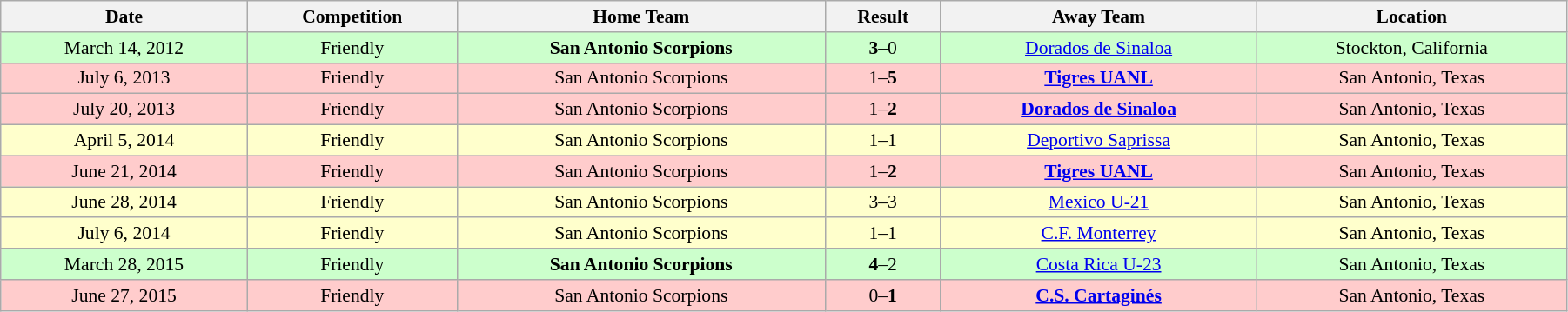<table class="wikitable"  style="width:95%; font-size:90%; text-align:center;">
<tr>
<th>Date</th>
<th>Competition</th>
<th>Home Team</th>
<th>Result</th>
<th>Away Team</th>
<th>Location</th>
</tr>
<tr style="background:#cfc;">
<td>March 14, 2012</td>
<td>Friendly</td>
<td><strong>San Antonio Scorpions</strong></td>
<td><strong>3</strong>–0</td>
<td> <a href='#'>Dorados de Sinaloa</a></td>
<td>Stockton, California</td>
</tr>
<tr style="background:#fcc;">
<td>July 6, 2013</td>
<td>Friendly</td>
<td>San Antonio Scorpions</td>
<td>1–<strong>5</strong></td>
<td> <strong><a href='#'>Tigres UANL</a></strong></td>
<td>San Antonio, Texas</td>
</tr>
<tr style="background:#fcc;">
<td>July 20, 2013</td>
<td>Friendly</td>
<td>San Antonio Scorpions</td>
<td>1–<strong>2</strong></td>
<td> <strong><a href='#'>Dorados de Sinaloa</a></strong></td>
<td>San Antonio, Texas</td>
</tr>
<tr style="background:#ffc;">
<td>April 5, 2014</td>
<td>Friendly</td>
<td>San Antonio Scorpions</td>
<td>1–1</td>
<td> <a href='#'>Deportivo Saprissa</a></td>
<td>San Antonio, Texas</td>
</tr>
<tr style="background:#fcc;">
<td>June 21, 2014</td>
<td>Friendly</td>
<td>San Antonio Scorpions</td>
<td>1–<strong>2</strong></td>
<td> <strong><a href='#'>Tigres UANL</a></strong></td>
<td>San Antonio, Texas</td>
</tr>
<tr style="background:#ffc;">
<td>June 28, 2014</td>
<td>Friendly</td>
<td>San Antonio Scorpions</td>
<td>3–3</td>
<td> <a href='#'>Mexico U-21</a></td>
<td>San Antonio, Texas</td>
</tr>
<tr style="background:#ffc;">
<td>July 6, 2014</td>
<td>Friendly</td>
<td>San Antonio Scorpions</td>
<td>1–1</td>
<td> <a href='#'>C.F. Monterrey</a></td>
<td>San Antonio, Texas</td>
</tr>
<tr style="background:#cfc;">
<td>March 28, 2015</td>
<td>Friendly</td>
<td><strong>San Antonio Scorpions</strong></td>
<td><strong>4</strong>–2</td>
<td> <a href='#'>Costa Rica U-23</a></td>
<td>San Antonio, Texas</td>
</tr>
<tr style="background:#fcc;">
<td>June 27, 2015</td>
<td>Friendly</td>
<td>San Antonio Scorpions</td>
<td>0–<strong>1</strong></td>
<td> <strong><a href='#'>C.S. Cartaginés</a></strong></td>
<td>San Antonio, Texas</td>
</tr>
</table>
